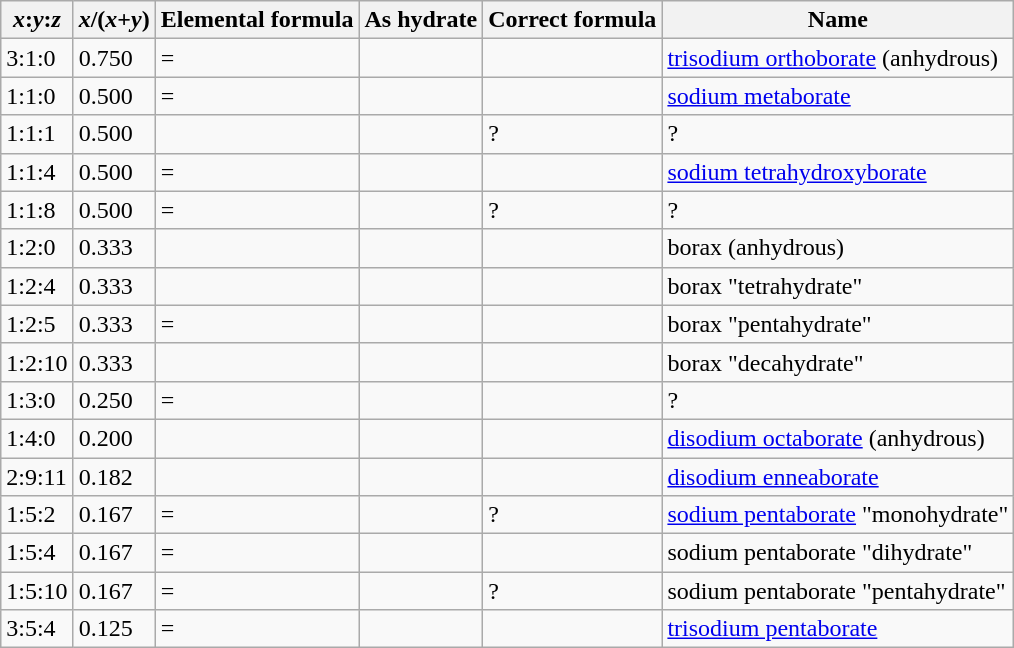<table class=wikitable |>
<tr>
<th><em>x</em>:<em>y</em>:<em>z</em></th>
<th><em>x</em>/(<em>x</em>+<em>y</em>)</th>
<th>Elemental formula</th>
<th>As hydrate</th>
<th>Correct formula</th>
<th>Name</th>
</tr>
<tr>
<td>3:1:0</td>
<td>0.750</td>
<td> = </td>
<td></td>
<td></td>
<td><a href='#'>trisodium orthoborate</a> (anhydrous)</td>
</tr>
<tr>
<td>1:1:0</td>
<td>0.500</td>
<td> =   </td>
<td>                   </td>
<td></td>
<td><a href='#'>sodium metaborate</a></td>
</tr>
<tr>
<td>1:1:1</td>
<td>0.500</td>
<td></td>
<td></td>
<td>?</td>
<td>?</td>
</tr>
<tr>
<td>1:1:4</td>
<td>0.500</td>
<td> = </td>
<td></td>
<td></td>
<td><a href='#'>sodium tetrahydroxyborate</a></td>
</tr>
<tr>
<td>1:1:8</td>
<td>0.500</td>
<td> = </td>
<td></td>
<td>?</td>
<td>?</td>
</tr>
<tr>
<td>1:2:0</td>
<td>0.333</td>
<td></td>
<td></td>
<td></td>
<td>borax (anhydrous)</td>
</tr>
<tr>
<td>1:2:4</td>
<td>0.333</td>
<td></td>
<td></td>
<td></td>
<td>borax "tetrahydrate"</td>
</tr>
<tr>
<td>1:2:5</td>
<td>0.333</td>
<td> = </td>
<td></td>
<td></td>
<td>borax "pentahydrate"</td>
</tr>
<tr>
<td>1:2:10</td>
<td>0.333</td>
<td></td>
<td></td>
<td></td>
<td>borax "decahydrate"</td>
</tr>
<tr>
<td>1:3:0</td>
<td>0.250</td>
<td> = </td>
<td></td>
<td></td>
<td>?</td>
</tr>
<tr>
<td>1:4:0</td>
<td>0.200</td>
<td></td>
<td></td>
<td></td>
<td><a href='#'>disodium octaborate</a> (anhydrous)</td>
</tr>
<tr>
<td>2:9:11</td>
<td>0.182</td>
<td>                    </td>
<td></td>
<td> </td>
<td><a href='#'>disodium enneaborate</a></td>
</tr>
<tr>
<td>1:5:2</td>
<td>0.167</td>
<td> = </td>
<td></td>
<td>?</td>
<td><a href='#'>sodium pentaborate</a> "monohydrate"</td>
</tr>
<tr>
<td>1:5:4</td>
<td>0.167</td>
<td> =    </td>
<td></td>
<td></td>
<td>sodium pentaborate "dihydrate"</td>
</tr>
<tr>
<td>1:5:10</td>
<td>0.167</td>
<td> = </td>
<td></td>
<td>?</td>
<td>sodium pentaborate "pentahydrate"</td>
</tr>
<tr>
<td>3:5:4</td>
<td>0.125</td>
<td> = </td>
<td></td>
<td></td>
<td><a href='#'>trisodium pentaborate</a></td>
</tr>
</table>
